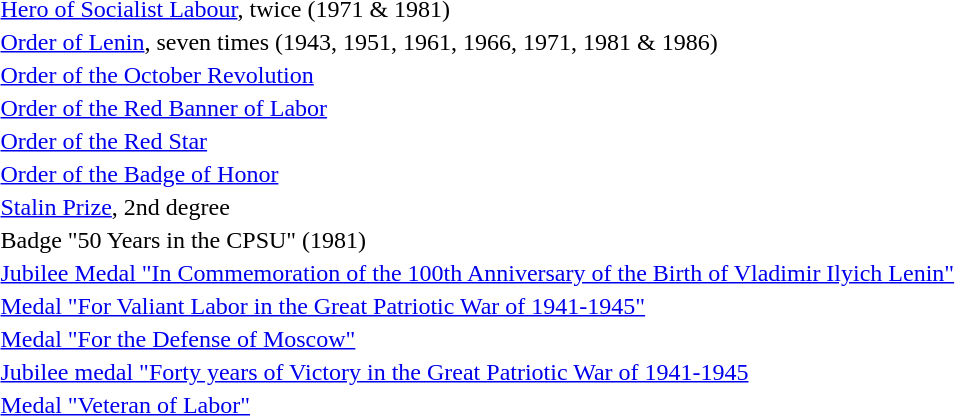<table>
<tr>
<td></td>
<td><a href='#'>Hero of Socialist Labour</a>, twice (1971 & 1981)</td>
</tr>
<tr>
<td></td>
<td><a href='#'>Order of Lenin</a>, seven times (1943, 1951, 1961, 1966, 1971, 1981 & 1986)</td>
</tr>
<tr>
<td></td>
<td><a href='#'>Order of the October Revolution</a></td>
</tr>
<tr>
<td></td>
<td><a href='#'>Order of the Red Banner of Labor</a></td>
</tr>
<tr>
<td></td>
<td><a href='#'>Order of the Red Star</a></td>
</tr>
<tr>
<td></td>
<td><a href='#'>Order of the Badge of Honor</a></td>
</tr>
<tr>
<td></td>
<td><a href='#'>Stalin Prize</a>, 2nd degree</td>
</tr>
<tr>
<td></td>
<td>Badge "50 Years in the CPSU" (1981)</td>
</tr>
<tr>
<td></td>
<td><a href='#'>Jubilee Medal "In Commemoration of the 100th Anniversary of the Birth of Vladimir Ilyich Lenin"</a></td>
</tr>
<tr>
<td></td>
<td><a href='#'>Medal "For Valiant Labor in the Great Patriotic War of 1941-1945"</a></td>
</tr>
<tr>
<td></td>
<td><a href='#'>Medal "For the Defense of Moscow"</a></td>
</tr>
<tr>
<td></td>
<td><a href='#'>Jubilee medal "Forty years of Victory in the Great Patriotic War of 1941-1945</a></td>
</tr>
<tr>
<td></td>
<td><a href='#'>Medal "Veteran of Labor"</a></td>
</tr>
</table>
